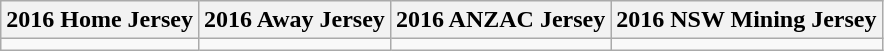<table class="wikitable" style="text-align:center;">
<tr>
<th>2016 Home Jersey</th>
<th>2016 Away Jersey</th>
<th>2016 ANZAC Jersey</th>
<th>2016 NSW Mining Jersey</th>
</tr>
<tr>
<td></td>
<td></td>
<td></td>
<td></td>
</tr>
</table>
